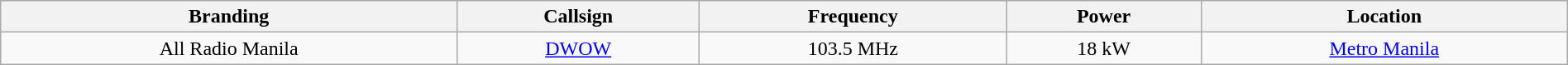<table class="wikitable" style="width:100%; text-align:center;">
<tr>
<th>Branding</th>
<th>Callsign</th>
<th>Frequency</th>
<th>Power</th>
<th>Location</th>
</tr>
<tr>
<td>All Radio Manila</td>
<td><a href='#'>DWOW</a></td>
<td>103.5 MHz</td>
<td>18 kW</td>
<td><a href='#'>Metro Manila</a></td>
</tr>
</table>
